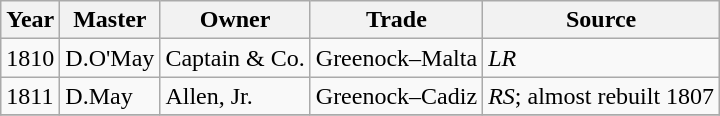<table class=" wikitable">
<tr>
<th>Year</th>
<th>Master</th>
<th>Owner</th>
<th>Trade</th>
<th>Source</th>
</tr>
<tr>
<td>1810</td>
<td>D.O'May</td>
<td>Captain & Co.</td>
<td>Greenock–Malta</td>
<td><em>LR</em></td>
</tr>
<tr>
<td>1811</td>
<td>D.May</td>
<td>Allen, Jr.</td>
<td>Greenock–Cadiz</td>
<td><em>RS</em>; almost rebuilt 1807</td>
</tr>
<tr>
</tr>
</table>
